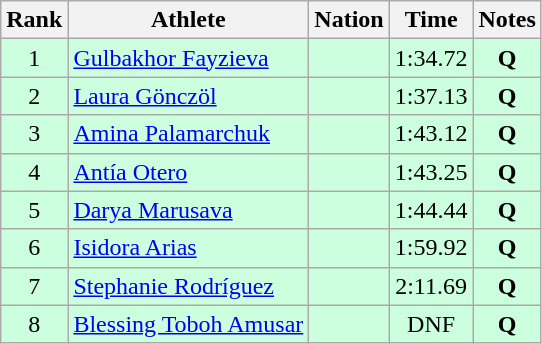<table class="wikitable sortable" style="text-align:center;">
<tr>
<th>Rank</th>
<th>Athlete</th>
<th>Nation</th>
<th>Time</th>
<th>Notes</th>
</tr>
<tr bgcolor=ccffdd>
<td>1</td>
<td align=left><a href='#'>Gulbakhor Fayzieva</a></td>
<td align=left></td>
<td>1:34.72</td>
<td><strong>Q</strong></td>
</tr>
<tr bgcolor=ccffdd>
<td>2</td>
<td align=left><a href='#'>Laura Gönczöl</a></td>
<td align=left></td>
<td>1:37.13</td>
<td><strong>Q</strong></td>
</tr>
<tr bgcolor=ccffdd>
<td>3</td>
<td align=left><a href='#'>Amina Palamarchuk</a></td>
<td align=left></td>
<td>1:43.12</td>
<td><strong>Q</strong></td>
</tr>
<tr bgcolor=ccffdd>
<td>4</td>
<td align=left><a href='#'>Antía Otero</a></td>
<td align=left></td>
<td>1:43.25</td>
<td><strong>Q</strong></td>
</tr>
<tr bgcolor=ccffdd>
<td>5</td>
<td align=left><a href='#'>Darya Marusava</a></td>
<td align=left></td>
<td>1:44.44</td>
<td><strong>Q</strong></td>
</tr>
<tr bgcolor=ccffdd>
<td>6</td>
<td align=left><a href='#'>Isidora Arias</a></td>
<td align=left></td>
<td>1:59.92</td>
<td><strong>Q</strong></td>
</tr>
<tr bgcolor=ccffdd>
<td>7</td>
<td align=left><a href='#'>Stephanie Rodríguez</a></td>
<td align=left></td>
<td>2:11.69</td>
<td><strong>Q</strong></td>
</tr>
<tr bgcolor=ccffdd>
<td>8</td>
<td align=left><a href='#'>Blessing Toboh Amusar</a></td>
<td align=left></td>
<td>DNF</td>
<td><strong>Q</strong></td>
</tr>
</table>
